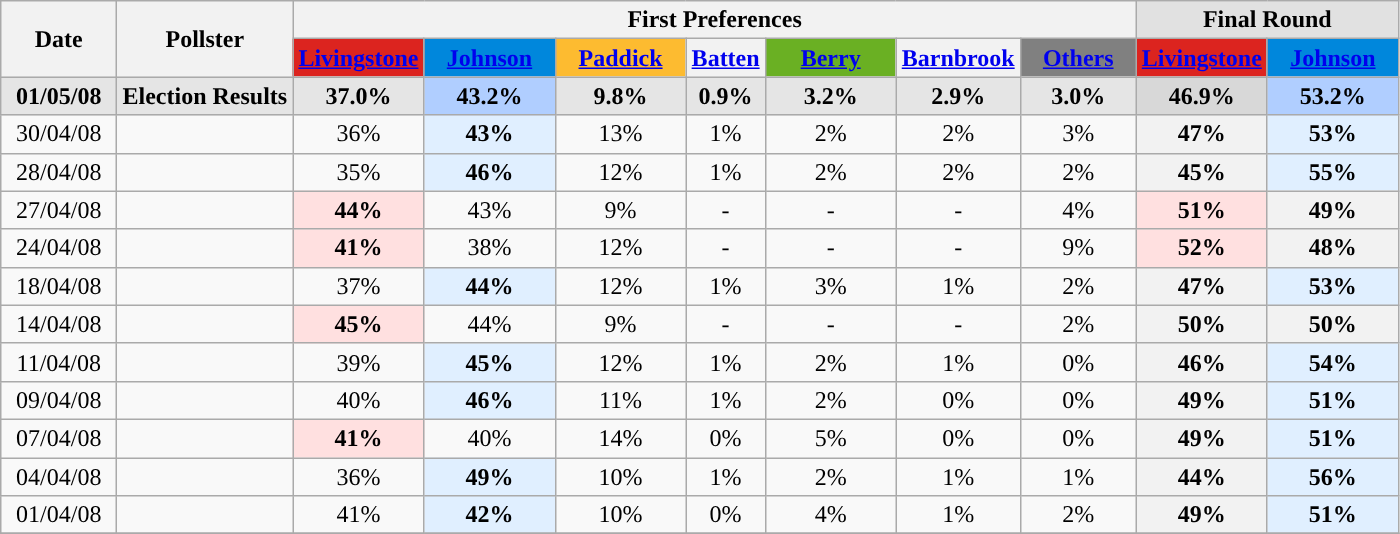<table class="wikitable sortable" style="text-align:center">
<tr>
<th rowspan="2" class="unsortable" style="width:70px;">Date</th>
<th rowspan="2" class="unsortable" style="width:110px;">Pollster</th>
<th colspan="7">First Preferences</th>
<th style="background:#e1e1e1" colspan=2>Final Round</th>
</tr>
<tr>
<th ! class="unsortable" style="background:#dc241f; width:80px;"><a href='#'><span>Livingstone</span></a></th>
<th ! class="unsortable" style="background:#0087dc; width:80px;"><a href='#'><span>Johnson</span></a></th>
<th ! class="unsortable" style="background:#fdbb30; width:80px"><a href='#'><span>Paddick</span></a></th>
<th ! class="unsortable" style="background:"><a href='#'><span>Batten</span></a></th>
<th ! class="unsortable" style="background:#6ab023; width:80px"><a href='#'><span>Berry</span></a></th>
<th ! class="unsortable" style="background:"><a href='#'><span>Barnbrook</span></a></th>
<th ! class="unsortable" style="background:gray; width:70px"><a href='#'><span>Others</span></a></th>
<th ! class="unsortable" style="background:#dc241f; width:80px;"><a href='#'><span>Livingstone</span></a></th>
<th ! class="unsortable" style="background:#0087dc; width:80px;"><a href='#'><span>Johnson</span></a></th>
</tr>
<tr>
<td style="background:#e5e5e5"><strong>01/05/08</strong></td>
<td style="background:#e5e5e5"><strong>Election Results</strong></td>
<td style="background:#e5e5e5"><strong>37.0%</strong></td>
<td style="background:#B0CEFF"><strong>43.2%</strong></td>
<td style="background:#e5e5e5"><strong>9.8%</strong></td>
<td style="background:#e5e5e5"><strong>0.9%</strong></td>
<td style="background:#e5e5e5"><strong>3.2%</strong></td>
<td style="background:#e5e5e5"><strong>2.9%</strong></td>
<td style="background:#e5e5e5"><strong>3.0%</strong></td>
<td style="background:#d8d8d8"><strong>46.9%</strong></td>
<td style="background:#B0CEFF"><strong>53.2%</strong></td>
</tr>
<tr>
<td>30/04/08</td>
<td> </td>
<td>36%</td>
<td style="background:#e0efff"><strong>43%</strong></td>
<td>13%</td>
<td>1%</td>
<td>2%</td>
<td>2%</td>
<td>3%</td>
<td style="background:#f2f2f2"><strong>47%</strong></td>
<td style="background:#e0efff"><strong>53%</strong></td>
</tr>
<tr>
<td>28/04/08</td>
<td> </td>
<td>35%</td>
<td style="background:#e0efff"><strong>46%</strong></td>
<td>12%</td>
<td>1%</td>
<td>2%</td>
<td>2%</td>
<td>2%</td>
<td style="background:#f2f2f2"><strong>45%</strong></td>
<td style="background:#e0efff"><strong>55%</strong></td>
</tr>
<tr>
<td>27/04/08</td>
<td> </td>
<td style="background:#ffe0e0"><strong>44%</strong></td>
<td>43%</td>
<td>9%</td>
<td>-</td>
<td>-</td>
<td>-</td>
<td>4%</td>
<td style="background:#ffe0e0"><strong>51%</strong></td>
<td style="background:#f2f2f2"><strong>49%</strong></td>
</tr>
<tr>
<td>24/04/08</td>
<td> </td>
<td style="background:#ffe0e0"><strong>41%</strong></td>
<td>38%</td>
<td>12%</td>
<td>-</td>
<td>-</td>
<td>-</td>
<td>9%</td>
<td style="background:#ffe0e0"><strong>52%</strong></td>
<td style="background:#f2f2f2"><strong>48%</strong></td>
</tr>
<tr>
<td>18/04/08</td>
<td> </td>
<td>37%</td>
<td style="background:#e0efff"><strong>44%</strong></td>
<td>12%</td>
<td>1%</td>
<td>3%</td>
<td>1%</td>
<td>2%</td>
<td style="background:#f2f2f2"><strong>47%</strong></td>
<td style="background:#e0efff"><strong>53%</strong></td>
</tr>
<tr>
<td>14/04/08</td>
<td> </td>
<td style="background:#ffe0e0"><strong>45%</strong></td>
<td>44%</td>
<td>9%</td>
<td>-</td>
<td>-</td>
<td>-</td>
<td>2%</td>
<td style="background:#f2f2f2"><strong>50%</strong></td>
<td style="background:#f2f2f2"><strong>50%</strong></td>
</tr>
<tr>
<td>11/04/08</td>
<td> </td>
<td>39%</td>
<td style="background:#e0efff"><strong>45%</strong></td>
<td>12%</td>
<td>1%</td>
<td>2%</td>
<td>1%</td>
<td>0%</td>
<td style="background:#f2f2f2"><strong>46%</strong></td>
<td style="background:#e0efff"><strong>54%</strong></td>
</tr>
<tr>
<td>09/04/08</td>
<td> </td>
<td>40%</td>
<td style="background:#e0efff"><strong>46%</strong></td>
<td>11%</td>
<td>1%</td>
<td>2%</td>
<td>0%</td>
<td>0%</td>
<td style="background:#f2f2f2"><strong>49%</strong></td>
<td style="background:#e0efff"><strong>51%</strong></td>
</tr>
<tr>
<td>07/04/08</td>
<td> </td>
<td style="background:#ffe0e0"><strong>41%</strong></td>
<td>40%</td>
<td>14%</td>
<td>0%</td>
<td>5%</td>
<td>0%</td>
<td>0%</td>
<td style="background:#f2f2f2"><strong>49%</strong></td>
<td style="background:#e0efff"><strong>51%</strong></td>
</tr>
<tr>
<td>04/04/08</td>
<td> </td>
<td>36%</td>
<td style="background:#e0efff"><strong>49%</strong></td>
<td>10%</td>
<td>1%</td>
<td>2%</td>
<td>1%</td>
<td>1%</td>
<td style="background:#f2f2f2"><strong>44%</strong></td>
<td style="background:#e0efff"><strong>56%</strong></td>
</tr>
<tr>
<td>01/04/08</td>
<td> </td>
<td>41%</td>
<td style="background:#e0efff"><strong>42%</strong></td>
<td>10%</td>
<td>0%</td>
<td>4%</td>
<td>1%</td>
<td>2%</td>
<td style="background:#f2f2f2"><strong>49%</strong></td>
<td style="background:#e0efff"><strong>51%</strong></td>
</tr>
<tr>
</tr>
</table>
